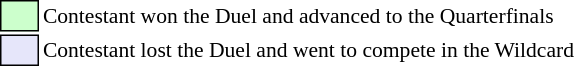<table class="toccolours" style="font-size: 90%; white-space: nowrap;">
<tr>
<td style="background:#CCFFCC; border:1px solid black;">      </td>
<td>Contestant won the Duel and advanced to the Quarterfinals</td>
</tr>
<tr>
<td style="background:#E6E6FA; border:1px solid black;">      </td>
<td>Contestant lost the Duel and went to compete in the Wildcard</td>
</tr>
<tr>
</tr>
</table>
